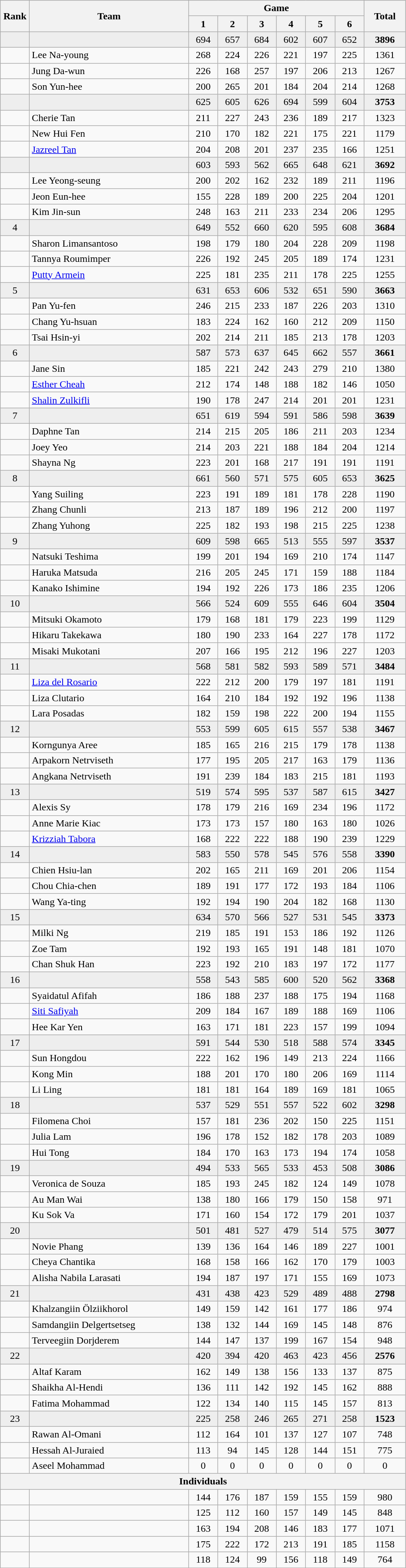<table class=wikitable style="text-align:center">
<tr>
<th rowspan="2" width=40>Rank</th>
<th rowspan="2" width=250>Team</th>
<th colspan="6">Game</th>
<th rowspan="2" width=60>Total</th>
</tr>
<tr>
<th width=40>1</th>
<th width=40>2</th>
<th width=40>3</th>
<th width=40>4</th>
<th width=40>5</th>
<th width=40>6</th>
</tr>
<tr bgcolor=eeeeee>
<td></td>
<td align=left></td>
<td>694</td>
<td>657</td>
<td>684</td>
<td>602</td>
<td>607</td>
<td>652</td>
<td><strong>3896</strong></td>
</tr>
<tr>
<td></td>
<td align=left>Lee Na-young</td>
<td>268</td>
<td>224</td>
<td>226</td>
<td>221</td>
<td>197</td>
<td>225</td>
<td>1361</td>
</tr>
<tr>
<td></td>
<td align=left>Jung Da-wun</td>
<td>226</td>
<td>168</td>
<td>257</td>
<td>197</td>
<td>206</td>
<td>213</td>
<td>1267</td>
</tr>
<tr>
<td></td>
<td align=left>Son Yun-hee</td>
<td>200</td>
<td>265</td>
<td>201</td>
<td>184</td>
<td>204</td>
<td>214</td>
<td>1268</td>
</tr>
<tr bgcolor=eeeeee>
<td></td>
<td align=left></td>
<td>625</td>
<td>605</td>
<td>626</td>
<td>694</td>
<td>599</td>
<td>604</td>
<td><strong>3753</strong></td>
</tr>
<tr>
<td></td>
<td align=left>Cherie Tan</td>
<td>211</td>
<td>227</td>
<td>243</td>
<td>236</td>
<td>189</td>
<td>217</td>
<td>1323</td>
</tr>
<tr>
<td></td>
<td align=left>New Hui Fen</td>
<td>210</td>
<td>170</td>
<td>182</td>
<td>221</td>
<td>175</td>
<td>221</td>
<td>1179</td>
</tr>
<tr>
<td></td>
<td align=left><a href='#'>Jazreel Tan</a></td>
<td>204</td>
<td>208</td>
<td>201</td>
<td>237</td>
<td>235</td>
<td>166</td>
<td>1251</td>
</tr>
<tr bgcolor=eeeeee>
<td></td>
<td align=left></td>
<td>603</td>
<td>593</td>
<td>562</td>
<td>665</td>
<td>648</td>
<td>621</td>
<td><strong>3692</strong></td>
</tr>
<tr>
<td></td>
<td align=left>Lee Yeong-seung</td>
<td>200</td>
<td>202</td>
<td>162</td>
<td>232</td>
<td>189</td>
<td>211</td>
<td>1196</td>
</tr>
<tr>
<td></td>
<td align=left>Jeon Eun-hee</td>
<td>155</td>
<td>228</td>
<td>189</td>
<td>200</td>
<td>225</td>
<td>204</td>
<td>1201</td>
</tr>
<tr>
<td></td>
<td align=left>Kim Jin-sun</td>
<td>248</td>
<td>163</td>
<td>211</td>
<td>233</td>
<td>234</td>
<td>206</td>
<td>1295</td>
</tr>
<tr bgcolor=eeeeee>
<td>4</td>
<td align=left></td>
<td>649</td>
<td>552</td>
<td>660</td>
<td>620</td>
<td>595</td>
<td>608</td>
<td><strong>3684</strong></td>
</tr>
<tr>
<td></td>
<td align=left>Sharon Limansantoso</td>
<td>198</td>
<td>179</td>
<td>180</td>
<td>204</td>
<td>228</td>
<td>209</td>
<td>1198</td>
</tr>
<tr>
<td></td>
<td align=left>Tannya Roumimper</td>
<td>226</td>
<td>192</td>
<td>245</td>
<td>205</td>
<td>189</td>
<td>174</td>
<td>1231</td>
</tr>
<tr>
<td></td>
<td align=left><a href='#'>Putty Armein</a></td>
<td>225</td>
<td>181</td>
<td>235</td>
<td>211</td>
<td>178</td>
<td>225</td>
<td>1255</td>
</tr>
<tr bgcolor=eeeeee>
<td>5</td>
<td align=left></td>
<td>631</td>
<td>653</td>
<td>606</td>
<td>532</td>
<td>651</td>
<td>590</td>
<td><strong>3663</strong></td>
</tr>
<tr>
<td></td>
<td align=left>Pan Yu-fen</td>
<td>246</td>
<td>215</td>
<td>233</td>
<td>187</td>
<td>226</td>
<td>203</td>
<td>1310</td>
</tr>
<tr>
<td></td>
<td align=left>Chang Yu-hsuan</td>
<td>183</td>
<td>224</td>
<td>162</td>
<td>160</td>
<td>212</td>
<td>209</td>
<td>1150</td>
</tr>
<tr>
<td></td>
<td align=left>Tsai Hsin-yi</td>
<td>202</td>
<td>214</td>
<td>211</td>
<td>185</td>
<td>213</td>
<td>178</td>
<td>1203</td>
</tr>
<tr bgcolor=eeeeee>
<td>6</td>
<td align=left></td>
<td>587</td>
<td>573</td>
<td>637</td>
<td>645</td>
<td>662</td>
<td>557</td>
<td><strong>3661</strong></td>
</tr>
<tr>
<td></td>
<td align=left>Jane Sin</td>
<td>185</td>
<td>221</td>
<td>242</td>
<td>243</td>
<td>279</td>
<td>210</td>
<td>1380</td>
</tr>
<tr>
<td></td>
<td align=left><a href='#'>Esther Cheah</a></td>
<td>212</td>
<td>174</td>
<td>148</td>
<td>188</td>
<td>182</td>
<td>146</td>
<td>1050</td>
</tr>
<tr>
<td></td>
<td align=left><a href='#'>Shalin Zulkifli</a></td>
<td>190</td>
<td>178</td>
<td>247</td>
<td>214</td>
<td>201</td>
<td>201</td>
<td>1231</td>
</tr>
<tr bgcolor=eeeeee>
<td>7</td>
<td align=left></td>
<td>651</td>
<td>619</td>
<td>594</td>
<td>591</td>
<td>586</td>
<td>598</td>
<td><strong>3639</strong></td>
</tr>
<tr>
<td></td>
<td align=left>Daphne Tan</td>
<td>214</td>
<td>215</td>
<td>205</td>
<td>186</td>
<td>211</td>
<td>203</td>
<td>1234</td>
</tr>
<tr>
<td></td>
<td align=left>Joey Yeo</td>
<td>214</td>
<td>203</td>
<td>221</td>
<td>188</td>
<td>184</td>
<td>204</td>
<td>1214</td>
</tr>
<tr>
<td></td>
<td align=left>Shayna Ng</td>
<td>223</td>
<td>201</td>
<td>168</td>
<td>217</td>
<td>191</td>
<td>191</td>
<td>1191</td>
</tr>
<tr bgcolor=eeeeee>
<td>8</td>
<td align=left></td>
<td>661</td>
<td>560</td>
<td>571</td>
<td>575</td>
<td>605</td>
<td>653</td>
<td><strong>3625</strong></td>
</tr>
<tr>
<td></td>
<td align=left>Yang Suiling</td>
<td>223</td>
<td>191</td>
<td>189</td>
<td>181</td>
<td>178</td>
<td>228</td>
<td>1190</td>
</tr>
<tr>
<td></td>
<td align=left>Zhang Chunli</td>
<td>213</td>
<td>187</td>
<td>189</td>
<td>196</td>
<td>212</td>
<td>200</td>
<td>1197</td>
</tr>
<tr>
<td></td>
<td align=left>Zhang Yuhong</td>
<td>225</td>
<td>182</td>
<td>193</td>
<td>198</td>
<td>215</td>
<td>225</td>
<td>1238</td>
</tr>
<tr bgcolor=eeeeee>
<td>9</td>
<td align=left></td>
<td>609</td>
<td>598</td>
<td>665</td>
<td>513</td>
<td>555</td>
<td>597</td>
<td><strong>3537</strong></td>
</tr>
<tr>
<td></td>
<td align=left>Natsuki Teshima</td>
<td>199</td>
<td>201</td>
<td>194</td>
<td>169</td>
<td>210</td>
<td>174</td>
<td>1147</td>
</tr>
<tr>
<td></td>
<td align=left>Haruka Matsuda</td>
<td>216</td>
<td>205</td>
<td>245</td>
<td>171</td>
<td>159</td>
<td>188</td>
<td>1184</td>
</tr>
<tr>
<td></td>
<td align=left>Kanako Ishimine</td>
<td>194</td>
<td>192</td>
<td>226</td>
<td>173</td>
<td>186</td>
<td>235</td>
<td>1206</td>
</tr>
<tr bgcolor=eeeeee>
<td>10</td>
<td align=left></td>
<td>566</td>
<td>524</td>
<td>609</td>
<td>555</td>
<td>646</td>
<td>604</td>
<td><strong>3504</strong></td>
</tr>
<tr>
<td></td>
<td align=left>Mitsuki Okamoto</td>
<td>179</td>
<td>168</td>
<td>181</td>
<td>179</td>
<td>223</td>
<td>199</td>
<td>1129</td>
</tr>
<tr>
<td></td>
<td align=left>Hikaru Takekawa</td>
<td>180</td>
<td>190</td>
<td>233</td>
<td>164</td>
<td>227</td>
<td>178</td>
<td>1172</td>
</tr>
<tr>
<td></td>
<td align=left>Misaki Mukotani</td>
<td>207</td>
<td>166</td>
<td>195</td>
<td>212</td>
<td>196</td>
<td>227</td>
<td>1203</td>
</tr>
<tr bgcolor=eeeeee>
<td>11</td>
<td align=left></td>
<td>568</td>
<td>581</td>
<td>582</td>
<td>593</td>
<td>589</td>
<td>571</td>
<td><strong>3484</strong></td>
</tr>
<tr>
<td></td>
<td align=left><a href='#'>Liza del Rosario</a></td>
<td>222</td>
<td>212</td>
<td>200</td>
<td>179</td>
<td>197</td>
<td>181</td>
<td>1191</td>
</tr>
<tr>
<td></td>
<td align=left>Liza Clutario</td>
<td>164</td>
<td>210</td>
<td>184</td>
<td>192</td>
<td>192</td>
<td>196</td>
<td>1138</td>
</tr>
<tr>
<td></td>
<td align=left>Lara Posadas</td>
<td>182</td>
<td>159</td>
<td>198</td>
<td>222</td>
<td>200</td>
<td>194</td>
<td>1155</td>
</tr>
<tr bgcolor=eeeeee>
<td>12</td>
<td align=left></td>
<td>553</td>
<td>599</td>
<td>605</td>
<td>615</td>
<td>557</td>
<td>538</td>
<td><strong>3467</strong></td>
</tr>
<tr>
<td></td>
<td align=left>Korngunya Aree</td>
<td>185</td>
<td>165</td>
<td>216</td>
<td>215</td>
<td>179</td>
<td>178</td>
<td>1138</td>
</tr>
<tr>
<td></td>
<td align=left>Arpakorn Netrviseth</td>
<td>177</td>
<td>195</td>
<td>205</td>
<td>217</td>
<td>163</td>
<td>179</td>
<td>1136</td>
</tr>
<tr>
<td></td>
<td align=left>Angkana Netrviseth</td>
<td>191</td>
<td>239</td>
<td>184</td>
<td>183</td>
<td>215</td>
<td>181</td>
<td>1193</td>
</tr>
<tr bgcolor=eeeeee>
<td>13</td>
<td align=left></td>
<td>519</td>
<td>574</td>
<td>595</td>
<td>537</td>
<td>587</td>
<td>615</td>
<td><strong>3427</strong></td>
</tr>
<tr>
<td></td>
<td align=left>Alexis Sy</td>
<td>178</td>
<td>179</td>
<td>216</td>
<td>169</td>
<td>234</td>
<td>196</td>
<td>1172</td>
</tr>
<tr>
<td></td>
<td align=left>Anne Marie Kiac</td>
<td>173</td>
<td>173</td>
<td>157</td>
<td>180</td>
<td>163</td>
<td>180</td>
<td>1026</td>
</tr>
<tr>
<td></td>
<td align=left><a href='#'>Krizziah Tabora</a></td>
<td>168</td>
<td>222</td>
<td>222</td>
<td>188</td>
<td>190</td>
<td>239</td>
<td>1229</td>
</tr>
<tr bgcolor=eeeeee>
<td>14</td>
<td align=left></td>
<td>583</td>
<td>550</td>
<td>578</td>
<td>545</td>
<td>576</td>
<td>558</td>
<td><strong>3390</strong></td>
</tr>
<tr>
<td></td>
<td align=left>Chien Hsiu-lan</td>
<td>202</td>
<td>165</td>
<td>211</td>
<td>169</td>
<td>201</td>
<td>206</td>
<td>1154</td>
</tr>
<tr>
<td></td>
<td align=left>Chou Chia-chen</td>
<td>189</td>
<td>191</td>
<td>177</td>
<td>172</td>
<td>193</td>
<td>184</td>
<td>1106</td>
</tr>
<tr>
<td></td>
<td align=left>Wang Ya-ting</td>
<td>192</td>
<td>194</td>
<td>190</td>
<td>204</td>
<td>182</td>
<td>168</td>
<td>1130</td>
</tr>
<tr bgcolor=eeeeee>
<td>15</td>
<td align=left></td>
<td>634</td>
<td>570</td>
<td>566</td>
<td>527</td>
<td>531</td>
<td>545</td>
<td><strong>3373</strong></td>
</tr>
<tr>
<td></td>
<td align=left>Milki Ng</td>
<td>219</td>
<td>185</td>
<td>191</td>
<td>153</td>
<td>186</td>
<td>192</td>
<td>1126</td>
</tr>
<tr>
<td></td>
<td align=left>Zoe Tam</td>
<td>192</td>
<td>193</td>
<td>165</td>
<td>191</td>
<td>148</td>
<td>181</td>
<td>1070</td>
</tr>
<tr>
<td></td>
<td align=left>Chan Shuk Han</td>
<td>223</td>
<td>192</td>
<td>210</td>
<td>183</td>
<td>197</td>
<td>172</td>
<td>1177</td>
</tr>
<tr bgcolor=eeeeee>
<td>16</td>
<td align=left></td>
<td>558</td>
<td>543</td>
<td>585</td>
<td>600</td>
<td>520</td>
<td>562</td>
<td><strong>3368</strong></td>
</tr>
<tr>
<td></td>
<td align=left>Syaidatul Afifah</td>
<td>186</td>
<td>188</td>
<td>237</td>
<td>188</td>
<td>175</td>
<td>194</td>
<td>1168</td>
</tr>
<tr>
<td></td>
<td align=left><a href='#'>Siti Safiyah</a></td>
<td>209</td>
<td>184</td>
<td>167</td>
<td>189</td>
<td>188</td>
<td>169</td>
<td>1106</td>
</tr>
<tr>
<td></td>
<td align=left>Hee Kar Yen</td>
<td>163</td>
<td>171</td>
<td>181</td>
<td>223</td>
<td>157</td>
<td>199</td>
<td>1094</td>
</tr>
<tr bgcolor=eeeeee>
<td>17</td>
<td align=left></td>
<td>591</td>
<td>544</td>
<td>530</td>
<td>518</td>
<td>588</td>
<td>574</td>
<td><strong>3345</strong></td>
</tr>
<tr>
<td></td>
<td align=left>Sun Hongdou</td>
<td>222</td>
<td>162</td>
<td>196</td>
<td>149</td>
<td>213</td>
<td>224</td>
<td>1166</td>
</tr>
<tr>
<td></td>
<td align=left>Kong Min</td>
<td>188</td>
<td>201</td>
<td>170</td>
<td>180</td>
<td>206</td>
<td>169</td>
<td>1114</td>
</tr>
<tr>
<td></td>
<td align=left>Li Ling</td>
<td>181</td>
<td>181</td>
<td>164</td>
<td>189</td>
<td>169</td>
<td>181</td>
<td>1065</td>
</tr>
<tr bgcolor=eeeeee>
<td>18</td>
<td align=left></td>
<td>537</td>
<td>529</td>
<td>551</td>
<td>557</td>
<td>522</td>
<td>602</td>
<td><strong>3298</strong></td>
</tr>
<tr>
<td></td>
<td align=left>Filomena Choi</td>
<td>157</td>
<td>181</td>
<td>236</td>
<td>202</td>
<td>150</td>
<td>225</td>
<td>1151</td>
</tr>
<tr>
<td></td>
<td align=left>Julia Lam</td>
<td>196</td>
<td>178</td>
<td>152</td>
<td>182</td>
<td>178</td>
<td>203</td>
<td>1089</td>
</tr>
<tr>
<td></td>
<td align=left>Hui Tong</td>
<td>184</td>
<td>170</td>
<td>163</td>
<td>173</td>
<td>194</td>
<td>174</td>
<td>1058</td>
</tr>
<tr bgcolor=eeeeee>
<td>19</td>
<td align=left></td>
<td>494</td>
<td>533</td>
<td>565</td>
<td>533</td>
<td>453</td>
<td>508</td>
<td><strong>3086</strong></td>
</tr>
<tr>
<td></td>
<td align=left>Veronica de Souza</td>
<td>185</td>
<td>193</td>
<td>245</td>
<td>182</td>
<td>124</td>
<td>149</td>
<td>1078</td>
</tr>
<tr>
<td></td>
<td align=left>Au Man Wai</td>
<td>138</td>
<td>180</td>
<td>166</td>
<td>179</td>
<td>150</td>
<td>158</td>
<td>971</td>
</tr>
<tr>
<td></td>
<td align=left>Ku Sok Va</td>
<td>171</td>
<td>160</td>
<td>154</td>
<td>172</td>
<td>179</td>
<td>201</td>
<td>1037</td>
</tr>
<tr bgcolor=eeeeee>
<td>20</td>
<td align=left></td>
<td>501</td>
<td>481</td>
<td>527</td>
<td>479</td>
<td>514</td>
<td>575</td>
<td><strong>3077</strong></td>
</tr>
<tr>
<td></td>
<td align=left>Novie Phang</td>
<td>139</td>
<td>136</td>
<td>164</td>
<td>146</td>
<td>189</td>
<td>227</td>
<td>1001</td>
</tr>
<tr>
<td></td>
<td align=left>Cheya Chantika</td>
<td>168</td>
<td>158</td>
<td>166</td>
<td>162</td>
<td>170</td>
<td>179</td>
<td>1003</td>
</tr>
<tr>
<td></td>
<td align=left>Alisha Nabila Larasati</td>
<td>194</td>
<td>187</td>
<td>197</td>
<td>171</td>
<td>155</td>
<td>169</td>
<td>1073</td>
</tr>
<tr bgcolor=eeeeee>
<td>21</td>
<td align=left></td>
<td>431</td>
<td>438</td>
<td>423</td>
<td>529</td>
<td>489</td>
<td>488</td>
<td><strong>2798</strong></td>
</tr>
<tr>
<td></td>
<td align=left>Khalzangiin Ölziikhorol</td>
<td>149</td>
<td>159</td>
<td>142</td>
<td>161</td>
<td>177</td>
<td>186</td>
<td>974</td>
</tr>
<tr>
<td></td>
<td align=left>Samdangiin Delgertsetseg</td>
<td>138</td>
<td>132</td>
<td>144</td>
<td>169</td>
<td>145</td>
<td>148</td>
<td>876</td>
</tr>
<tr>
<td></td>
<td align=left>Terveegiin Dorjderem</td>
<td>144</td>
<td>147</td>
<td>137</td>
<td>199</td>
<td>167</td>
<td>154</td>
<td>948</td>
</tr>
<tr bgcolor=eeeeee>
<td>22</td>
<td align=left></td>
<td>420</td>
<td>394</td>
<td>420</td>
<td>463</td>
<td>423</td>
<td>456</td>
<td><strong>2576</strong></td>
</tr>
<tr>
<td></td>
<td align=left>Altaf Karam</td>
<td>162</td>
<td>149</td>
<td>138</td>
<td>156</td>
<td>133</td>
<td>137</td>
<td>875</td>
</tr>
<tr>
<td></td>
<td align=left>Shaikha Al-Hendi</td>
<td>136</td>
<td>111</td>
<td>142</td>
<td>192</td>
<td>145</td>
<td>162</td>
<td>888</td>
</tr>
<tr>
<td></td>
<td align=left>Fatima Mohammad</td>
<td>122</td>
<td>134</td>
<td>140</td>
<td>115</td>
<td>145</td>
<td>157</td>
<td>813</td>
</tr>
<tr bgcolor=eeeeee>
<td>23</td>
<td align=left></td>
<td>225</td>
<td>258</td>
<td>246</td>
<td>265</td>
<td>271</td>
<td>258</td>
<td><strong>1523</strong></td>
</tr>
<tr>
<td></td>
<td align=left>Rawan Al-Omani</td>
<td>112</td>
<td>164</td>
<td>101</td>
<td>137</td>
<td>127</td>
<td>107</td>
<td>748</td>
</tr>
<tr>
<td></td>
<td align=left>Hessah Al-Juraied</td>
<td>113</td>
<td>94</td>
<td>145</td>
<td>128</td>
<td>144</td>
<td>151</td>
<td>775</td>
</tr>
<tr>
<td></td>
<td align=left>Aseel Mohammad</td>
<td>0</td>
<td>0</td>
<td>0</td>
<td>0</td>
<td>0</td>
<td>0</td>
<td>0</td>
</tr>
<tr>
<th colspan="9">Individuals</th>
</tr>
<tr>
<td></td>
<td align=left></td>
<td>144</td>
<td>176</td>
<td>187</td>
<td>159</td>
<td>155</td>
<td>159</td>
<td>980</td>
</tr>
<tr>
<td></td>
<td align=left></td>
<td>125</td>
<td>112</td>
<td>160</td>
<td>157</td>
<td>149</td>
<td>145</td>
<td>848</td>
</tr>
<tr>
<td></td>
<td align=left></td>
<td>163</td>
<td>194</td>
<td>208</td>
<td>146</td>
<td>183</td>
<td>177</td>
<td>1071</td>
</tr>
<tr>
<td></td>
<td align=left></td>
<td>175</td>
<td>222</td>
<td>172</td>
<td>213</td>
<td>191</td>
<td>185</td>
<td>1158</td>
</tr>
<tr>
<td></td>
<td align=left></td>
<td>118</td>
<td>124</td>
<td>99</td>
<td>156</td>
<td>118</td>
<td>149</td>
<td>764</td>
</tr>
</table>
